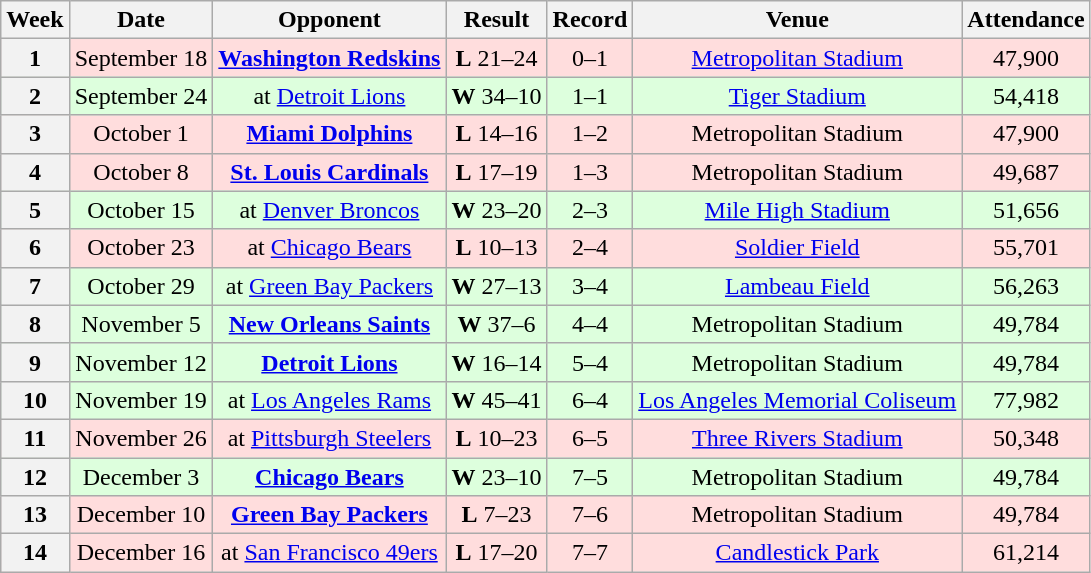<table class="wikitable" style="text-align:center">
<tr>
<th>Week</th>
<th>Date</th>
<th>Opponent</th>
<th>Result</th>
<th>Record</th>
<th>Venue</th>
<th>Attendance</th>
</tr>
<tr bgcolor="#ffdddd">
<th>1</th>
<td>September 18</td>
<td><strong><a href='#'>Washington Redskins</a></strong></td>
<td><strong>L</strong> 21–24</td>
<td>0–1</td>
<td><a href='#'>Metropolitan Stadium</a></td>
<td>47,900</td>
</tr>
<tr bgcolor="#ddffdd">
<th>2</th>
<td>September 24</td>
<td>at <a href='#'>Detroit Lions</a></td>
<td><strong>W</strong> 34–10</td>
<td>1–1</td>
<td><a href='#'>Tiger Stadium</a></td>
<td>54,418</td>
</tr>
<tr bgcolor="#ffdddd">
<th>3</th>
<td>October 1</td>
<td><strong><a href='#'>Miami Dolphins</a></strong></td>
<td><strong>L</strong> 14–16</td>
<td>1–2</td>
<td>Metropolitan Stadium</td>
<td>47,900</td>
</tr>
<tr bgcolor="#ffdddd">
<th>4</th>
<td>October 8</td>
<td><strong><a href='#'>St. Louis Cardinals</a></strong></td>
<td><strong>L</strong> 17–19</td>
<td>1–3</td>
<td>Metropolitan Stadium</td>
<td>49,687</td>
</tr>
<tr bgcolor="#ddffdd">
<th>5</th>
<td>October 15</td>
<td>at <a href='#'>Denver Broncos</a></td>
<td><strong>W</strong> 23–20</td>
<td>2–3</td>
<td><a href='#'>Mile High Stadium</a></td>
<td>51,656</td>
</tr>
<tr bgcolor="#ffdddd">
<th>6</th>
<td>October 23</td>
<td>at <a href='#'>Chicago Bears</a></td>
<td><strong>L</strong> 10–13</td>
<td>2–4</td>
<td><a href='#'>Soldier Field</a></td>
<td>55,701</td>
</tr>
<tr bgcolor="#ddffdd">
<th>7</th>
<td>October 29</td>
<td>at <a href='#'>Green Bay Packers</a></td>
<td><strong>W</strong> 27–13</td>
<td>3–4</td>
<td><a href='#'>Lambeau Field</a></td>
<td>56,263</td>
</tr>
<tr bgcolor="#ddffdd">
<th>8</th>
<td>November 5</td>
<td><strong><a href='#'>New Orleans Saints</a></strong></td>
<td><strong>W</strong> 37–6</td>
<td>4–4</td>
<td>Metropolitan Stadium</td>
<td>49,784</td>
</tr>
<tr bgcolor="#ddffdd">
<th>9</th>
<td>November 12</td>
<td><strong><a href='#'>Detroit Lions</a></strong></td>
<td><strong>W</strong> 16–14</td>
<td>5–4</td>
<td>Metropolitan Stadium</td>
<td>49,784</td>
</tr>
<tr bgcolor="#ddffdd">
<th>10</th>
<td>November 19</td>
<td>at <a href='#'>Los Angeles Rams</a></td>
<td><strong>W</strong> 45–41</td>
<td>6–4</td>
<td><a href='#'>Los Angeles Memorial Coliseum</a></td>
<td>77,982</td>
</tr>
<tr bgcolor="#ffdddd">
<th>11</th>
<td>November 26</td>
<td>at <a href='#'>Pittsburgh Steelers</a></td>
<td><strong>L</strong> 10–23</td>
<td>6–5</td>
<td><a href='#'>Three Rivers Stadium</a></td>
<td>50,348</td>
</tr>
<tr bgcolor="#ddffdd">
<th>12</th>
<td>December 3</td>
<td><strong><a href='#'>Chicago Bears</a></strong></td>
<td><strong>W</strong> 23–10</td>
<td>7–5</td>
<td>Metropolitan Stadium</td>
<td>49,784</td>
</tr>
<tr bgcolor="#ffdddd">
<th>13</th>
<td>December 10</td>
<td><strong><a href='#'>Green Bay Packers</a></strong></td>
<td><strong>L</strong> 7–23</td>
<td>7–6</td>
<td>Metropolitan Stadium</td>
<td>49,784</td>
</tr>
<tr bgcolor="#ffdddd">
<th>14</th>
<td>December 16</td>
<td>at <a href='#'>San Francisco 49ers</a></td>
<td><strong>L</strong> 17–20</td>
<td>7–7</td>
<td><a href='#'>Candlestick Park</a></td>
<td>61,214</td>
</tr>
</table>
